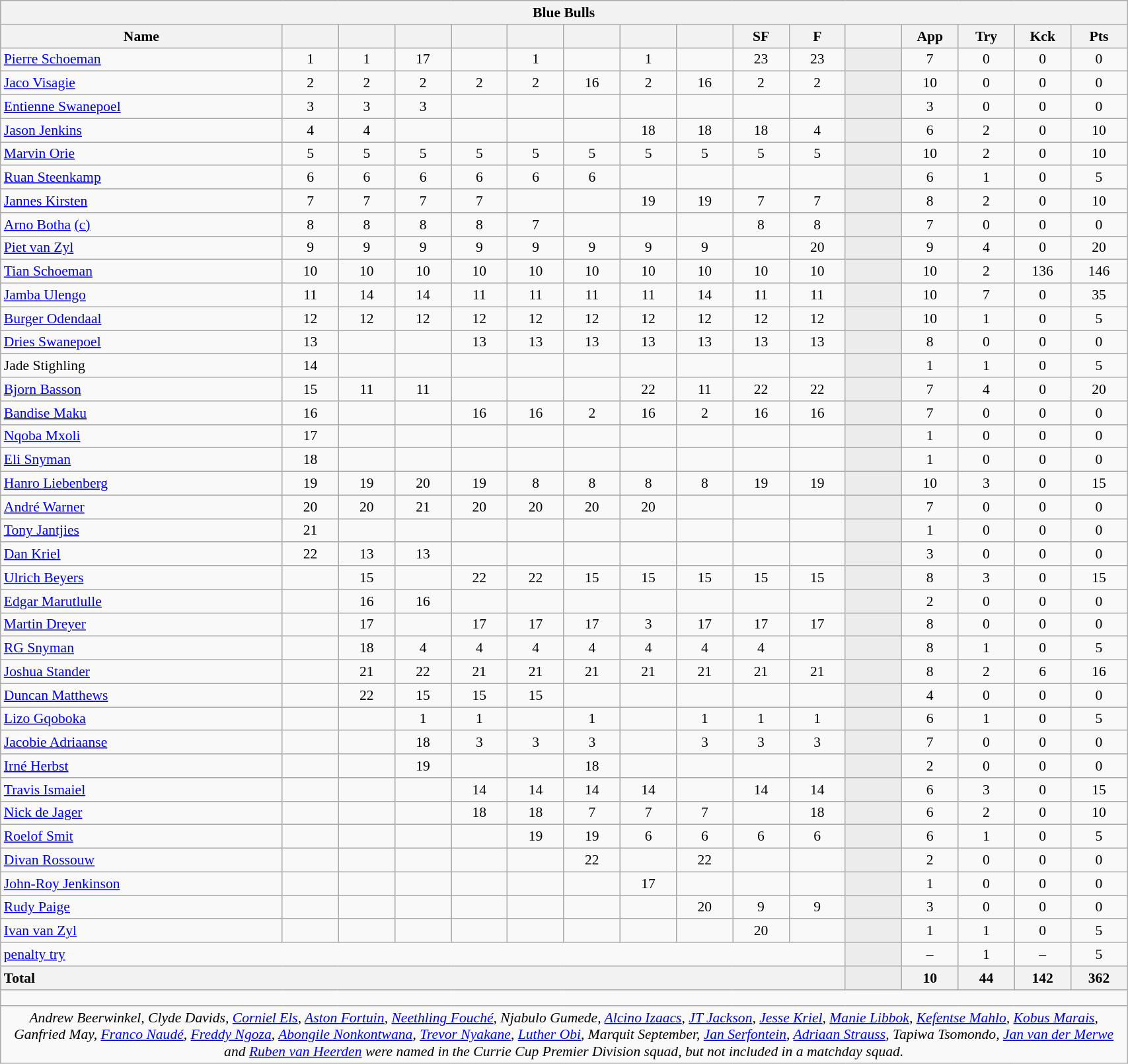<table class="wikitable collapsible collapsed sortable" style="text-align:center; font-size:90%; width:90%">
<tr>
<th colspan="100%">Blue Bulls</th>
</tr>
<tr>
<th style="width:25%;">Name</th>
<th style="width:5%;"></th>
<th style="width:5%;"></th>
<th style="width:5%;"></th>
<th style="width:5%;"></th>
<th style="width:5%;"></th>
<th style="width:5%;"></th>
<th style="width:5%;"></th>
<th style="width:5%;"></th>
<th style="width:5%;">SF</th>
<th style="width:5%;">F</th>
<th style="width:5%;"></th>
<th style="width:5%;">App</th>
<th style="width:5%;">Try</th>
<th style="width:5%;">Kck</th>
<th style="width:5%;">Pts</th>
</tr>
<tr>
<td style="text-align:left;"><a href='#'>Pierre Schoeman</a></td>
<td>1</td>
<td>1</td>
<td>17 </td>
<td></td>
<td>1</td>
<td></td>
<td>1</td>
<td></td>
<td>23 </td>
<td>23 </td>
<td style="background:#ECECEC;"></td>
<td>7</td>
<td>0</td>
<td>0</td>
<td>0</td>
</tr>
<tr>
<td style="text-align:left;"><a href='#'>Jaco Visagie</a></td>
<td>2</td>
<td>2</td>
<td>2</td>
<td>2</td>
<td>2</td>
<td>16 </td>
<td>2</td>
<td>16 </td>
<td>2</td>
<td>2</td>
<td style="background:#ECECEC;"></td>
<td>10</td>
<td>0</td>
<td>0</td>
<td>0</td>
</tr>
<tr>
<td style="text-align:left;"><a href='#'>Entienne Swanepoel</a></td>
<td>3</td>
<td>3</td>
<td>3</td>
<td></td>
<td></td>
<td></td>
<td></td>
<td></td>
<td></td>
<td></td>
<td style="background:#ECECEC;"></td>
<td>3</td>
<td>0</td>
<td>0</td>
<td>0</td>
</tr>
<tr>
<td style="text-align:left;"><a href='#'>Jason Jenkins</a></td>
<td>4</td>
<td>4</td>
<td></td>
<td></td>
<td></td>
<td></td>
<td>18 </td>
<td>18 </td>
<td>18 </td>
<td>4</td>
<td style="background:#ECECEC;"></td>
<td>6</td>
<td>2</td>
<td>0</td>
<td>10</td>
</tr>
<tr>
<td style="text-align:left;"><a href='#'>Marvin Orie</a></td>
<td>5</td>
<td>5</td>
<td>5</td>
<td>5</td>
<td>5</td>
<td>5</td>
<td>5</td>
<td>5</td>
<td>5</td>
<td>5</td>
<td style="background:#ECECEC;"></td>
<td>10</td>
<td>2</td>
<td>0</td>
<td>10</td>
</tr>
<tr>
<td style="text-align:left;"><a href='#'>Ruan Steenkamp</a></td>
<td>6</td>
<td>6</td>
<td>6</td>
<td>6</td>
<td>6</td>
<td>6</td>
<td></td>
<td></td>
<td></td>
<td></td>
<td style="background:#ECECEC;"></td>
<td>6</td>
<td>1</td>
<td>0</td>
<td>5</td>
</tr>
<tr>
<td style="text-align:left;"><a href='#'>Jannes Kirsten</a></td>
<td>7</td>
<td>7</td>
<td>7</td>
<td>7</td>
<td></td>
<td></td>
<td>19 </td>
<td>19 </td>
<td>7</td>
<td>7</td>
<td style="background:#ECECEC;"></td>
<td>8</td>
<td>2</td>
<td>0</td>
<td>10</td>
</tr>
<tr>
<td style="text-align:left;"><a href='#'>Arno Botha</a> <a href='#'>(c)</a></td>
<td>8</td>
<td>8</td>
<td>8</td>
<td>8</td>
<td>7</td>
<td></td>
<td></td>
<td></td>
<td>8</td>
<td>8</td>
<td style="background:#ECECEC;"></td>
<td>7</td>
<td>0</td>
<td>0</td>
<td>0</td>
</tr>
<tr>
<td style="text-align:left;"><a href='#'>Piet van Zyl</a></td>
<td>9</td>
<td>9</td>
<td>9</td>
<td>9</td>
<td>9</td>
<td>9</td>
<td>9</td>
<td>9</td>
<td></td>
<td>20 </td>
<td style="background:#ECECEC;"></td>
<td>9</td>
<td>4</td>
<td>0</td>
<td>20</td>
</tr>
<tr>
<td style="text-align:left;"><a href='#'>Tian Schoeman</a></td>
<td>10</td>
<td>10</td>
<td>10</td>
<td>10</td>
<td>10</td>
<td>10</td>
<td>10</td>
<td>10</td>
<td>10</td>
<td>10</td>
<td style="background:#ECECEC;"></td>
<td>10</td>
<td>2</td>
<td>136</td>
<td>146</td>
</tr>
<tr>
<td style="text-align:left;"><a href='#'>Jamba Ulengo</a></td>
<td>11</td>
<td>14</td>
<td>14</td>
<td>11</td>
<td>11</td>
<td>11</td>
<td>11</td>
<td>14</td>
<td>11</td>
<td>11</td>
<td style="background:#ECECEC;"></td>
<td>10</td>
<td>7</td>
<td>0</td>
<td>35</td>
</tr>
<tr>
<td style="text-align:left;"><a href='#'>Burger Odendaal</a></td>
<td>12</td>
<td>12</td>
<td>12</td>
<td>12</td>
<td>12</td>
<td>12</td>
<td>12</td>
<td>12</td>
<td>12</td>
<td>12</td>
<td style="background:#ECECEC;"></td>
<td>10</td>
<td>1</td>
<td>0</td>
<td>5</td>
</tr>
<tr>
<td style="text-align:left;"><a href='#'>Dries Swanepoel</a></td>
<td>13</td>
<td></td>
<td></td>
<td>13</td>
<td>13</td>
<td>13</td>
<td>13</td>
<td>13</td>
<td>13</td>
<td>13</td>
<td style="background:#ECECEC;"></td>
<td>8</td>
<td>0</td>
<td>0</td>
<td>0</td>
</tr>
<tr>
<td style="text-align:left;">Jade Stighling</td>
<td>14</td>
<td></td>
<td></td>
<td></td>
<td></td>
<td></td>
<td></td>
<td></td>
<td></td>
<td></td>
<td style="background:#ECECEC;"></td>
<td>1</td>
<td>1</td>
<td>0</td>
<td>5</td>
</tr>
<tr>
<td style="text-align:left;"><a href='#'>Bjorn Basson</a></td>
<td>15</td>
<td>11</td>
<td>11</td>
<td></td>
<td></td>
<td></td>
<td>22 </td>
<td>11</td>
<td>22 </td>
<td>22 </td>
<td style="background:#ECECEC;"></td>
<td>7</td>
<td>4</td>
<td>0</td>
<td>20</td>
</tr>
<tr>
<td style="text-align:left;"><a href='#'>Bandise Maku</a></td>
<td>16 </td>
<td></td>
<td></td>
<td>16 </td>
<td>16</td>
<td>2</td>
<td>16 </td>
<td>2</td>
<td>16 </td>
<td>16 </td>
<td style="background:#ECECEC;"></td>
<td>7</td>
<td>0</td>
<td>0</td>
<td>0</td>
</tr>
<tr>
<td style="text-align:left;"><a href='#'>Nqoba Mxoli</a></td>
<td>17 </td>
<td></td>
<td></td>
<td></td>
<td></td>
<td></td>
<td></td>
<td></td>
<td></td>
<td></td>
<td style="background:#ECECEC;"></td>
<td>1</td>
<td>0</td>
<td>0</td>
<td>0</td>
</tr>
<tr>
<td style="text-align:left;"><a href='#'>Eli Snyman</a></td>
<td>18 </td>
<td></td>
<td></td>
<td></td>
<td></td>
<td></td>
<td></td>
<td></td>
<td></td>
<td></td>
<td style="background:#ECECEC;"></td>
<td>1</td>
<td>0</td>
<td>0</td>
<td>0</td>
</tr>
<tr>
<td style="text-align:left;"><a href='#'>Hanro Liebenberg</a></td>
<td>19 </td>
<td>19 </td>
<td>20 </td>
<td>19 </td>
<td>8</td>
<td>8</td>
<td>8</td>
<td>8</td>
<td>19 </td>
<td>19 </td>
<td style="background:#ECECEC;"></td>
<td>10</td>
<td>3</td>
<td>0</td>
<td>15</td>
</tr>
<tr>
<td style="text-align:left;"><a href='#'>André Warner</a></td>
<td>20 </td>
<td>20 </td>
<td>21 </td>
<td>20 </td>
<td>20 </td>
<td>20 </td>
<td>20 </td>
<td></td>
<td></td>
<td></td>
<td style="background:#ECECEC;"></td>
<td>7</td>
<td>0</td>
<td>0</td>
<td>0</td>
</tr>
<tr>
<td style="text-align:left;"><a href='#'>Tony Jantjies</a></td>
<td>21 </td>
<td></td>
<td></td>
<td></td>
<td></td>
<td></td>
<td></td>
<td></td>
<td></td>
<td></td>
<td style="background:#ECECEC;"></td>
<td>1</td>
<td>0</td>
<td>0</td>
<td>0</td>
</tr>
<tr>
<td style="text-align:left;"><a href='#'>Dan Kriel</a></td>
<td>22 </td>
<td>13</td>
<td>13</td>
<td></td>
<td></td>
<td></td>
<td></td>
<td></td>
<td></td>
<td></td>
<td style="background:#ECECEC;"></td>
<td>3</td>
<td>0</td>
<td>0</td>
<td>0</td>
</tr>
<tr>
<td style="text-align:left;"><a href='#'>Ulrich Beyers</a></td>
<td></td>
<td>15</td>
<td></td>
<td>22 </td>
<td>22 </td>
<td>15</td>
<td>15</td>
<td>15</td>
<td>15</td>
<td>15</td>
<td style="background:#ECECEC;"></td>
<td>8</td>
<td>3</td>
<td>0</td>
<td>15</td>
</tr>
<tr>
<td style="text-align:left;"><a href='#'>Edgar Marutlulle</a></td>
<td></td>
<td>16 </td>
<td>16 </td>
<td></td>
<td></td>
<td></td>
<td></td>
<td></td>
<td></td>
<td></td>
<td style="background:#ECECEC;"></td>
<td>2</td>
<td>0</td>
<td>0</td>
<td>0</td>
</tr>
<tr>
<td style="text-align:left;"><a href='#'>Martin Dreyer</a></td>
<td></td>
<td>17 </td>
<td></td>
<td>17 </td>
<td>17 </td>
<td>17 </td>
<td>3</td>
<td>17 </td>
<td>17 </td>
<td>17 </td>
<td style="background:#ECECEC;"></td>
<td>8</td>
<td>0</td>
<td>0</td>
<td>0</td>
</tr>
<tr>
<td style="text-align:left;"><a href='#'>RG Snyman</a></td>
<td></td>
<td>18 </td>
<td>4</td>
<td>4</td>
<td>4</td>
<td>4</td>
<td>4</td>
<td>4</td>
<td>4</td>
<td></td>
<td style="background:#ECECEC;"></td>
<td>8</td>
<td>1</td>
<td>0</td>
<td>5</td>
</tr>
<tr>
<td style="text-align:left;"><a href='#'>Joshua Stander</a></td>
<td></td>
<td>21 </td>
<td>22 </td>
<td>21 </td>
<td>21 </td>
<td>21 </td>
<td>21 </td>
<td>21 </td>
<td>21</td>
<td>21 </td>
<td style="background:#ECECEC;"></td>
<td>8</td>
<td>2</td>
<td>6</td>
<td>16</td>
</tr>
<tr>
<td style="text-align:left;"><a href='#'>Duncan Matthews</a></td>
<td></td>
<td>22 </td>
<td>15</td>
<td>15</td>
<td>15</td>
<td></td>
<td></td>
<td></td>
<td></td>
<td></td>
<td style="background:#ECECEC;"></td>
<td>4</td>
<td>0</td>
<td>0</td>
<td>0</td>
</tr>
<tr>
<td style="text-align:left;"><a href='#'>Lizo Gqoboka</a></td>
<td></td>
<td></td>
<td>1</td>
<td>1</td>
<td></td>
<td>1</td>
<td></td>
<td>1</td>
<td>1</td>
<td>1</td>
<td style="background:#ECECEC;"></td>
<td>6</td>
<td>1</td>
<td>0</td>
<td>5</td>
</tr>
<tr>
<td style="text-align:left;"><a href='#'>Jacobie Adriaanse</a></td>
<td></td>
<td></td>
<td>18 </td>
<td>3</td>
<td>3</td>
<td>3</td>
<td></td>
<td>3</td>
<td>3</td>
<td>3</td>
<td style="background:#ECECEC;"></td>
<td>7</td>
<td>0</td>
<td>0</td>
<td>0</td>
</tr>
<tr>
<td style="text-align:left;"><a href='#'>Irné Herbst</a></td>
<td></td>
<td></td>
<td>19 </td>
<td></td>
<td></td>
<td>18 </td>
<td></td>
<td></td>
<td></td>
<td></td>
<td style="background:#ECECEC;"></td>
<td>2</td>
<td>0</td>
<td>0</td>
<td>0</td>
</tr>
<tr>
<td style="text-align:left;"><a href='#'>Travis Ismaiel</a></td>
<td></td>
<td></td>
<td></td>
<td>14</td>
<td>14</td>
<td>14</td>
<td>14</td>
<td></td>
<td>14</td>
<td>14</td>
<td style="background:#ECECEC;"></td>
<td>6</td>
<td>3</td>
<td>0</td>
<td>15</td>
</tr>
<tr>
<td style="text-align:left;"><a href='#'>Nick de Jager</a></td>
<td></td>
<td></td>
<td></td>
<td>18 </td>
<td>18 </td>
<td>7</td>
<td>7</td>
<td>7</td>
<td></td>
<td>18 </td>
<td style="background:#ECECEC;"></td>
<td>6</td>
<td>2</td>
<td>0</td>
<td>10</td>
</tr>
<tr>
<td style="text-align:left;"><a href='#'>Roelof Smit</a></td>
<td></td>
<td></td>
<td></td>
<td></td>
<td>19 </td>
<td>19 </td>
<td>6</td>
<td>6</td>
<td>6</td>
<td>6</td>
<td style="background:#ECECEC;"></td>
<td>6</td>
<td>1</td>
<td>0</td>
<td>5</td>
</tr>
<tr>
<td style="text-align:left;"><a href='#'>Divan Rossouw</a></td>
<td></td>
<td></td>
<td></td>
<td></td>
<td></td>
<td>22 </td>
<td></td>
<td>22 </td>
<td></td>
<td></td>
<td style="background:#ECECEC;"></td>
<td>2</td>
<td>0</td>
<td>0</td>
<td>0</td>
</tr>
<tr>
<td style="text-align:left;"><a href='#'>John-Roy Jenkinson</a></td>
<td></td>
<td></td>
<td></td>
<td></td>
<td></td>
<td></td>
<td>17 </td>
<td></td>
<td></td>
<td></td>
<td style="background:#ECECEC;"></td>
<td>1</td>
<td>0</td>
<td>0</td>
<td>0</td>
</tr>
<tr>
<td style="text-align:left;"><a href='#'>Rudy Paige</a></td>
<td></td>
<td></td>
<td></td>
<td></td>
<td></td>
<td></td>
<td></td>
<td>20 </td>
<td>9</td>
<td>9</td>
<td style="background:#ECECEC;"></td>
<td>3</td>
<td>0</td>
<td>0</td>
<td>0</td>
</tr>
<tr>
<td style="text-align:left;"><a href='#'>Ivan van Zyl</a></td>
<td></td>
<td></td>
<td></td>
<td></td>
<td></td>
<td></td>
<td></td>
<td></td>
<td>20 </td>
<td></td>
<td style="background:#ECECEC;"></td>
<td>1</td>
<td>1</td>
<td>0</td>
<td>5</td>
</tr>
<tr>
<td colspan="11" style="text-align:left;"><a href='#'>penalty try</a></td>
<td style="background:#ECECEC;"></td>
<td>–</td>
<td>1</td>
<td>–</td>
<td>5</td>
</tr>
<tr>
<th colspan="11" style="text-align:left;">Total</th>
<th style="background:#ECECEC;"></th>
<th>10</th>
<th>44</th>
<th>142</th>
<th>362</th>
</tr>
<tr>
<td colspan="100%" style="height: 10px;"></td>
</tr>
<tr>
<td colspan="100%" style="text-align:center;"><em>Andrew Beerwinkel, Clyde Davids, <a href='#'>Corniel Els</a>, <a href='#'>Aston Fortuin</a>, <a href='#'>Neethling Fouché</a>, Njabulo Gumede, <a href='#'>Alcino Izaacs</a>, <a href='#'>JT Jackson</a>, <a href='#'>Jesse Kriel</a>, <a href='#'>Manie Libbok</a>, <a href='#'>Kefentse Mahlo</a>, <a href='#'>Kobus Marais</a>, Ganfried May, <a href='#'>Franco Naudé</a>, <a href='#'>Freddy Ngoza</a>, <a href='#'>Abongile Nonkontwana</a>, <a href='#'>Trevor Nyakane</a>, <a href='#'>Luther Obi</a>, Marquit September, <a href='#'>Jan Serfontein</a>, <a href='#'>Adriaan Strauss</a>, Tapiwa Tsomondo, <a href='#'>Jan van der Merwe</a> and <a href='#'>Ruben van Heerden</a> were named in the Currie Cup Premier Division squad, but not included in a matchday squad.</em></td>
</tr>
</table>
